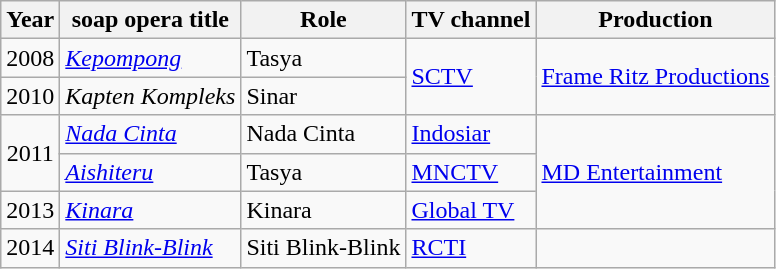<table class="wikitable">
<tr>
<th>Year</th>
<th>soap opera title</th>
<th>Role</th>
<th>TV channel</th>
<th>Production</th>
</tr>
<tr>
<td style="text-align:center;">2008</td>
<td><em><a href='#'>Kepompong</a></em></td>
<td>Tasya</td>
<td rowspan=2><a href='#'>SCTV</a></td>
<td rowspan=2><a href='#'>Frame Ritz Productions</a></td>
</tr>
<tr>
<td style="text-align:center;">2010</td>
<td><em>Kapten Kompleks</em></td>
<td>Sinar</td>
</tr>
<tr>
<td rowspan=2 style="text-align:center;">2011</td>
<td><em><a href='#'>Nada Cinta</a></em></td>
<td>Nada Cinta</td>
<td><a href='#'>Indosiar</a></td>
<td rowspan=3><a href='#'>MD Entertainment</a></td>
</tr>
<tr>
<td><em><a href='#'>Aishiteru</a></em></td>
<td>Tasya</td>
<td><a href='#'>MNCTV</a></td>
</tr>
<tr>
<td style="text-align:center;">2013</td>
<td><em><a href='#'>Kinara</a></em></td>
<td>Kinara</td>
<td><a href='#'>Global TV</a></td>
</tr>
<tr>
<td style="text-align:center;">2014</td>
<td><em><a href='#'>Siti Blink-Blink</a></em></td>
<td>Siti Blink-Blink</td>
<td><a href='#'>RCTI</a></td>
</tr>
</table>
